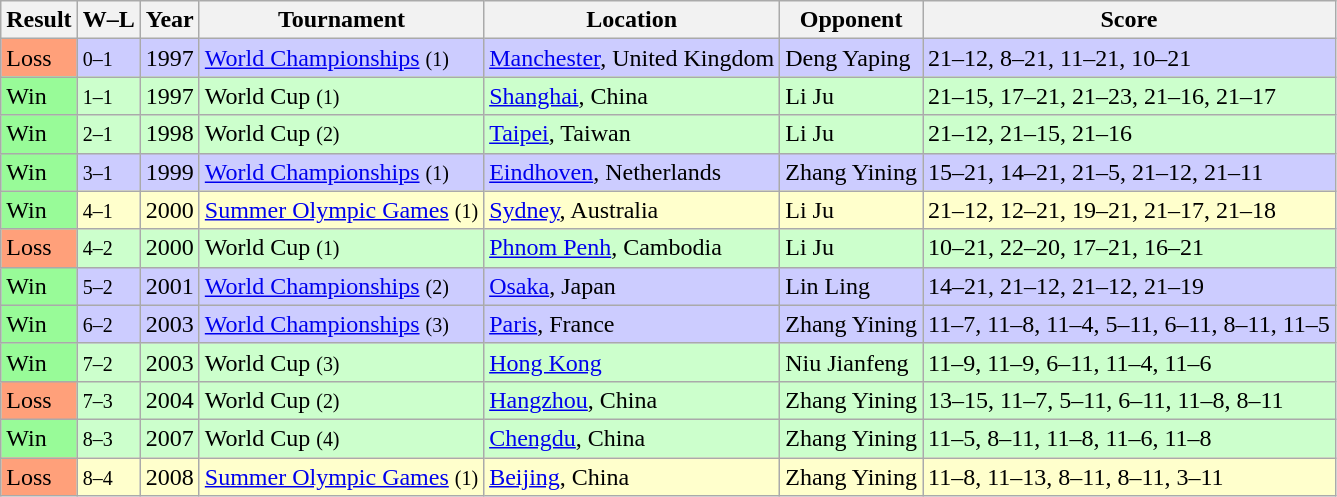<table class="sortable wikitable">
<tr>
<th>Result</th>
<th>W–L</th>
<th>Year</th>
<th>Tournament</th>
<th>Location</th>
<th>Opponent</th>
<th>Score</th>
</tr>
<tr bgcolor="#CCCCFF">
<td bgcolor=FFA07A>Loss</td>
<td><small>0–1</small></td>
<td>1997</td>
<td><a href='#'>World Championships</a> <small>(1)</small></td>
<td><a href='#'>Manchester</a>, United Kingdom</td>
<td> Deng Yaping</td>
<td>21–12, 8–21, 11–21, 10–21</td>
</tr>
<tr bgcolor="#cfc">
<td bgcolor=98FB98>Win</td>
<td><small>1–1</small></td>
<td>1997</td>
<td>World Cup <small>(1)</small></td>
<td><a href='#'>Shanghai</a>, China</td>
<td> Li Ju</td>
<td>21–15, 17–21, 21–23, 21–16, 21–17</td>
</tr>
<tr bgcolor="#cfc">
<td bgcolor=98FB98>Win</td>
<td><small>2–1</small></td>
<td>1998</td>
<td>World Cup <small>(2)</small></td>
<td><a href='#'>Taipei</a>, Taiwan</td>
<td> Li Ju</td>
<td>21–12, 21–15, 21–16</td>
</tr>
<tr bgcolor="#CCCCFF">
<td bgcolor=98FB98>Win</td>
<td><small>3–1</small></td>
<td>1999</td>
<td><a href='#'>World Championships</a> <small>(1)</small></td>
<td><a href='#'>Eindhoven</a>, Netherlands</td>
<td> Zhang Yining</td>
<td>15–21, 14–21, 21–5, 21–12, 21–11</td>
</tr>
<tr bgcolor=ffffcc>
<td bgcolor=98FB98>Win</td>
<td><small>4–1</small></td>
<td>2000</td>
<td><a href='#'>Summer Olympic Games</a> <small>(1)</small></td>
<td><a href='#'>Sydney</a>, Australia</td>
<td> Li Ju</td>
<td>21–12, 12–21, 19–21, 21–17, 21–18</td>
</tr>
<tr bgcolor="#cfc">
<td bgcolor=FFA07A>Loss</td>
<td><small>4–2</small></td>
<td>2000</td>
<td>World Cup <small>(1)</small></td>
<td><a href='#'>Phnom Penh</a>, Cambodia</td>
<td> Li Ju</td>
<td>10–21, 22–20, 17–21, 16–21</td>
</tr>
<tr bgcolor="#CCCCFF">
<td bgcolor=98FB98>Win</td>
<td><small>5–2</small></td>
<td>2001</td>
<td><a href='#'>World Championships</a> <small>(2)</small></td>
<td><a href='#'>Osaka</a>, Japan</td>
<td> Lin Ling</td>
<td>14–21, 21–12, 21–12, 21–19</td>
</tr>
<tr bgcolor="#CCCCFF">
<td bgcolor=98FB98>Win</td>
<td><small>6–2</small></td>
<td>2003</td>
<td><a href='#'>World Championships</a> <small>(3)</small></td>
<td><a href='#'>Paris</a>, France</td>
<td> Zhang Yining</td>
<td>11–7, 11–8, 11–4, 5–11, 6–11, 8–11, 11–5</td>
</tr>
<tr bgcolor="#cfc">
<td bgcolor=98FB98>Win</td>
<td><small>7–2</small></td>
<td>2003</td>
<td>World Cup <small>(3)</small></td>
<td><a href='#'>Hong Kong</a></td>
<td> Niu Jianfeng</td>
<td>11–9, 11–9, 6–11, 11–4, 11–6</td>
</tr>
<tr bgcolor="#cfc">
<td bgcolor=FFA07A>Loss</td>
<td><small>7–3</small></td>
<td>2004</td>
<td>World Cup <small>(2)</small></td>
<td><a href='#'>Hangzhou</a>, China</td>
<td> Zhang Yining</td>
<td>13–15, 11–7, 5–11, 6–11, 11–8, 8–11</td>
</tr>
<tr bgcolor="#cfc">
<td bgcolor=98FB98>Win</td>
<td><small>8–3</small></td>
<td>2007</td>
<td>World Cup <small>(4)</small></td>
<td><a href='#'>Chengdu</a>, China</td>
<td> Zhang Yining</td>
<td>11–5, 8–11, 11–8, 11–6, 11–8</td>
</tr>
<tr bgcolor=ffffcc>
<td bgcolor=FFA07A>Loss</td>
<td><small>8–4</small></td>
<td>2008</td>
<td><a href='#'>Summer Olympic Games</a> <small>(1)</small></td>
<td><a href='#'>Beijing</a>, China</td>
<td> Zhang Yining</td>
<td>11–8, 11–13, 8–11, 8–11, 3–11</td>
</tr>
</table>
